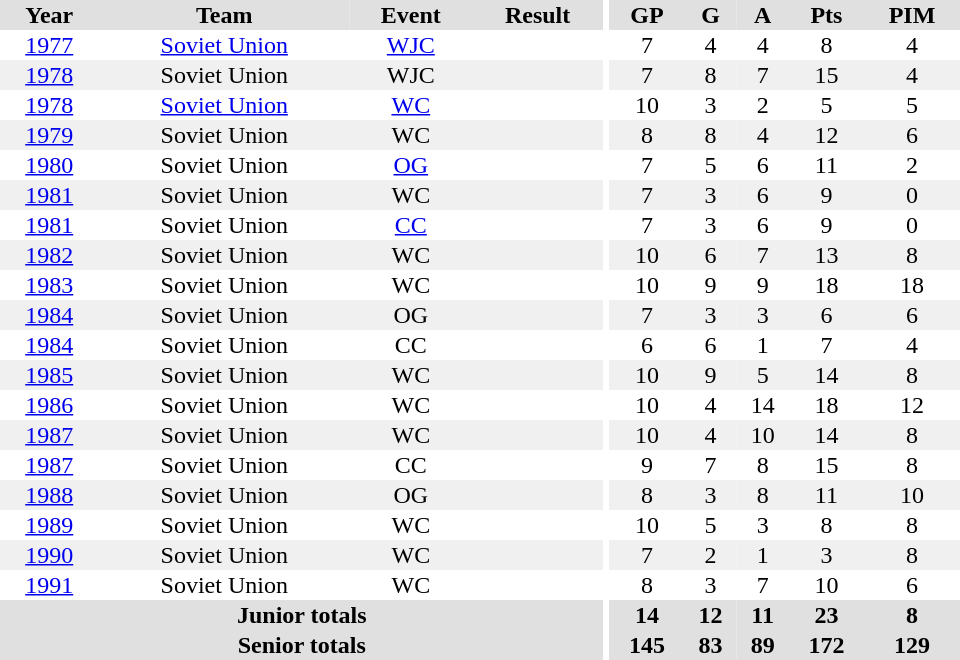<table border="0" cellpadding="1" cellspacing="0" ID="Table3" style="text-align:center; width:40em">
<tr ALIGN="center" bgcolor="#e0e0e0">
<th>Year</th>
<th>Team</th>
<th>Event</th>
<th>Result</th>
<th rowspan="99" bgcolor="#ffffff"></th>
<th>GP</th>
<th>G</th>
<th>A</th>
<th>Pts</th>
<th>PIM</th>
</tr>
<tr>
<td><a href='#'>1977</a></td>
<td><a href='#'>Soviet Union</a></td>
<td><a href='#'>WJC</a></td>
<td></td>
<td>7</td>
<td>4</td>
<td>4</td>
<td>8</td>
<td>4</td>
</tr>
<tr bgcolor="f0f0f0">
<td><a href='#'>1978</a></td>
<td>Soviet Union</td>
<td>WJC</td>
<td></td>
<td>7</td>
<td>8</td>
<td>7</td>
<td>15</td>
<td>4</td>
</tr>
<tr>
<td><a href='#'>1978</a></td>
<td><a href='#'>Soviet Union</a></td>
<td><a href='#'>WC</a></td>
<td></td>
<td>10</td>
<td>3</td>
<td>2</td>
<td>5</td>
<td>5</td>
</tr>
<tr bgcolor="f0f0f0">
<td><a href='#'>1979</a></td>
<td>Soviet Union</td>
<td>WC</td>
<td></td>
<td>8</td>
<td>8</td>
<td>4</td>
<td>12</td>
<td>6</td>
</tr>
<tr>
<td><a href='#'>1980</a></td>
<td>Soviet Union</td>
<td><a href='#'>OG</a></td>
<td></td>
<td>7</td>
<td>5</td>
<td>6</td>
<td>11</td>
<td>2</td>
</tr>
<tr bgcolor="f0f0f0">
<td><a href='#'>1981</a></td>
<td>Soviet Union</td>
<td>WC</td>
<td></td>
<td>7</td>
<td>3</td>
<td>6</td>
<td>9</td>
<td>0</td>
</tr>
<tr>
<td><a href='#'>1981</a></td>
<td>Soviet Union</td>
<td><a href='#'>CC</a></td>
<td></td>
<td>7</td>
<td>3</td>
<td>6</td>
<td>9</td>
<td>0</td>
</tr>
<tr bgcolor="f0f0f0">
<td><a href='#'>1982</a></td>
<td>Soviet Union</td>
<td>WC</td>
<td></td>
<td>10</td>
<td>6</td>
<td>7</td>
<td>13</td>
<td>8</td>
</tr>
<tr>
<td><a href='#'>1983</a></td>
<td>Soviet Union</td>
<td>WC</td>
<td></td>
<td>10</td>
<td>9</td>
<td>9</td>
<td>18</td>
<td>18</td>
</tr>
<tr bgcolor="f0f0f0">
<td><a href='#'>1984</a></td>
<td>Soviet Union</td>
<td>OG</td>
<td></td>
<td>7</td>
<td>3</td>
<td>3</td>
<td>6</td>
<td>6</td>
</tr>
<tr>
<td><a href='#'>1984</a></td>
<td>Soviet Union</td>
<td>CC</td>
<td></td>
<td>6</td>
<td>6</td>
<td>1</td>
<td>7</td>
<td>4</td>
</tr>
<tr bgcolor="f0f0f0">
<td><a href='#'>1985</a></td>
<td>Soviet Union</td>
<td>WC</td>
<td></td>
<td>10</td>
<td>9</td>
<td>5</td>
<td>14</td>
<td>8</td>
</tr>
<tr>
<td><a href='#'>1986</a></td>
<td>Soviet Union</td>
<td>WC</td>
<td></td>
<td>10</td>
<td>4</td>
<td>14</td>
<td>18</td>
<td>12</td>
</tr>
<tr bgcolor="f0f0f0">
<td><a href='#'>1987</a></td>
<td>Soviet Union</td>
<td>WC</td>
<td></td>
<td>10</td>
<td>4</td>
<td>10</td>
<td>14</td>
<td>8</td>
</tr>
<tr>
<td><a href='#'>1987</a></td>
<td>Soviet Union</td>
<td>CC</td>
<td></td>
<td>9</td>
<td>7</td>
<td>8</td>
<td>15</td>
<td>8</td>
</tr>
<tr bgcolor="f0f0f0">
<td><a href='#'>1988</a></td>
<td>Soviet Union</td>
<td>OG</td>
<td></td>
<td>8</td>
<td>3</td>
<td>8</td>
<td>11</td>
<td>10</td>
</tr>
<tr>
<td><a href='#'>1989</a></td>
<td>Soviet Union</td>
<td>WC</td>
<td></td>
<td>10</td>
<td>5</td>
<td>3</td>
<td>8</td>
<td>8</td>
</tr>
<tr bgcolor="f0f0f0">
<td><a href='#'>1990</a></td>
<td>Soviet Union</td>
<td>WC</td>
<td></td>
<td>7</td>
<td>2</td>
<td>1</td>
<td>3</td>
<td>8</td>
</tr>
<tr>
<td><a href='#'>1991</a></td>
<td>Soviet Union</td>
<td>WC</td>
<td></td>
<td>8</td>
<td>3</td>
<td>7</td>
<td>10</td>
<td>6</td>
</tr>
<tr bgcolor="#e0e0e0">
<th colspan=4>Junior totals</th>
<th>14</th>
<th>12</th>
<th>11</th>
<th>23</th>
<th>8</th>
</tr>
<tr bgcolor="#e0e0e0">
<th colspan=4>Senior totals</th>
<th>145</th>
<th>83</th>
<th>89</th>
<th>172</th>
<th>129</th>
</tr>
</table>
